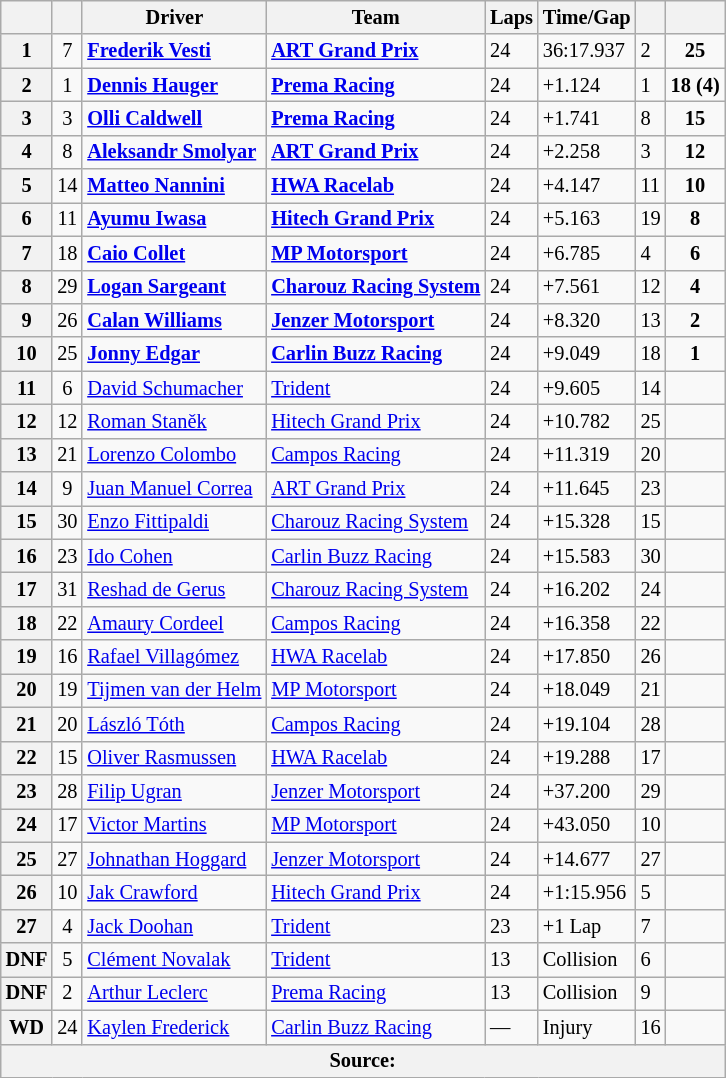<table class="wikitable" style="font-size:85%">
<tr>
<th></th>
<th></th>
<th>Driver</th>
<th>Team</th>
<th>Laps</th>
<th>Time/Gap</th>
<th></th>
<th></th>
</tr>
<tr>
<th>1</th>
<td align="center">7</td>
<td><strong> <a href='#'>Frederik Vesti</a></strong></td>
<td><strong><a href='#'>ART Grand Prix</a></strong></td>
<td>24</td>
<td>36:17.937</td>
<td>2</td>
<td align="center"><strong>25</strong></td>
</tr>
<tr>
<th>2</th>
<td align="center">1</td>
<td><strong> <a href='#'>Dennis Hauger</a></strong></td>
<td><a href='#'><strong>Prema Racing</strong></a></td>
<td>24</td>
<td>+1.124</td>
<td>1</td>
<td align="center"><strong>18 (4)</strong></td>
</tr>
<tr>
<th>3</th>
<td align="center">3</td>
<td><strong> <a href='#'>Olli Caldwell</a></strong></td>
<td><a href='#'><strong>Prema Racing</strong></a></td>
<td>24</td>
<td>+1.741</td>
<td>8</td>
<td align="center"><strong>15</strong></td>
</tr>
<tr>
<th>4</th>
<td align="center">8</td>
<td><strong> <a href='#'>Aleksandr Smolyar</a></strong></td>
<td><strong><a href='#'>ART Grand Prix</a></strong></td>
<td>24</td>
<td>+2.258</td>
<td>3</td>
<td align="center"><strong>12</strong></td>
</tr>
<tr>
<th>5</th>
<td align="center">14</td>
<td><strong> <a href='#'>Matteo Nannini</a></strong></td>
<td><a href='#'><strong>HWA Racelab</strong></a></td>
<td>24</td>
<td>+4.147</td>
<td>11</td>
<td align="center"><strong>10</strong></td>
</tr>
<tr>
<th>6</th>
<td align="center">11</td>
<td><strong> <a href='#'>Ayumu Iwasa</a></strong></td>
<td><strong><a href='#'>Hitech Grand Prix</a></strong></td>
<td>24</td>
<td>+5.163</td>
<td>19</td>
<td align="center"><strong>8</strong></td>
</tr>
<tr>
<th>7</th>
<td align="center">18</td>
<td><strong> <a href='#'>Caio Collet</a></strong></td>
<td><strong><a href='#'>MP Motorsport</a></strong></td>
<td>24</td>
<td>+6.785</td>
<td>4</td>
<td align="center"><strong>6</strong></td>
</tr>
<tr>
<th>8</th>
<td align="center">29</td>
<td><strong> <a href='#'>Logan Sargeant</a></strong></td>
<td><strong><a href='#'>Charouz Racing System</a></strong></td>
<td>24</td>
<td>+7.561</td>
<td>12</td>
<td align="center"><strong>4</strong></td>
</tr>
<tr>
<th>9</th>
<td align="center">26</td>
<td><strong> <a href='#'>Calan Williams</a></strong></td>
<td><strong><a href='#'>Jenzer Motorsport</a></strong></td>
<td>24</td>
<td>+8.320</td>
<td>13</td>
<td align="center"><strong>2</strong></td>
</tr>
<tr>
<th>10</th>
<td align="center">25</td>
<td><strong> <a href='#'>Jonny Edgar</a></strong></td>
<td><a href='#'><strong>Carlin Buzz Racing</strong></a></td>
<td>24</td>
<td>+9.049</td>
<td>18</td>
<td align="center"><strong>1</strong></td>
</tr>
<tr>
<th>11</th>
<td align="center">6</td>
<td> <a href='#'>David Schumacher</a></td>
<td><a href='#'>Trident</a></td>
<td>24</td>
<td>+9.605</td>
<td>14</td>
<td align="center"></td>
</tr>
<tr>
<th>12</th>
<td align="center">12</td>
<td> <a href='#'>Roman Staněk</a></td>
<td><a href='#'>Hitech Grand Prix</a></td>
<td>24</td>
<td>+10.782</td>
<td>25</td>
<td></td>
</tr>
<tr>
<th>13</th>
<td align="center">21</td>
<td> <a href='#'>Lorenzo Colombo</a></td>
<td><a href='#'>Campos Racing</a></td>
<td>24</td>
<td>+11.319</td>
<td>20</td>
<td></td>
</tr>
<tr>
<th>14</th>
<td align="center">9</td>
<td> <a href='#'>Juan Manuel Correa</a></td>
<td><a href='#'>ART Grand Prix</a></td>
<td>24</td>
<td>+11.645</td>
<td>23</td>
<td align="center"></td>
</tr>
<tr>
<th>15</th>
<td align="center">30</td>
<td> <a href='#'>Enzo Fittipaldi</a></td>
<td><a href='#'>Charouz Racing System</a></td>
<td>24</td>
<td>+15.328</td>
<td>15</td>
<td></td>
</tr>
<tr>
<th>16</th>
<td align="center">23</td>
<td> <a href='#'>Ido Cohen</a></td>
<td><a href='#'>Carlin Buzz Racing</a></td>
<td>24</td>
<td>+15.583</td>
<td>30</td>
<td></td>
</tr>
<tr>
<th>17</th>
<td align="center">31</td>
<td> <a href='#'>Reshad de Gerus</a></td>
<td><a href='#'>Charouz Racing System</a></td>
<td>24</td>
<td>+16.202</td>
<td>24</td>
<td></td>
</tr>
<tr>
<th>18</th>
<td align="center">22</td>
<td> <a href='#'>Amaury Cordeel</a></td>
<td><a href='#'>Campos Racing</a></td>
<td>24</td>
<td>+16.358</td>
<td>22</td>
<td></td>
</tr>
<tr>
<th>19</th>
<td align="center">16</td>
<td> <a href='#'>Rafael Villagómez</a></td>
<td><a href='#'>HWA Racelab</a></td>
<td>24</td>
<td>+17.850</td>
<td>26</td>
<td align="center"></td>
</tr>
<tr>
<th>20</th>
<td align="center">19</td>
<td> <a href='#'>Tijmen van der Helm</a></td>
<td><a href='#'>MP Motorsport</a></td>
<td>24</td>
<td>+18.049</td>
<td>21</td>
<td></td>
</tr>
<tr>
<th>21</th>
<td align="center">20</td>
<td> <a href='#'>László Tóth</a></td>
<td><a href='#'>Campos Racing</a></td>
<td>24</td>
<td>+19.104</td>
<td>28</td>
<td align="center"></td>
</tr>
<tr>
<th>22</th>
<td align="center">15</td>
<td> <a href='#'>Oliver Rasmussen</a></td>
<td><a href='#'>HWA Racelab</a></td>
<td>24</td>
<td>+19.288</td>
<td>17</td>
<td align="center"></td>
</tr>
<tr>
<th>23</th>
<td align="center">28</td>
<td> <a href='#'>Filip Ugran</a></td>
<td><a href='#'>Jenzer Motorsport</a></td>
<td>24</td>
<td>+37.200</td>
<td>29</td>
<td></td>
</tr>
<tr>
<th>24</th>
<td align="center">17</td>
<td> <a href='#'>Victor Martins</a></td>
<td><a href='#'>MP Motorsport</a></td>
<td>24</td>
<td>+43.050</td>
<td>10</td>
<td></td>
</tr>
<tr>
<th>25</th>
<td align="center">27</td>
<td> <a href='#'>Johnathan Hoggard</a></td>
<td><a href='#'>Jenzer Motorsport</a></td>
<td>24</td>
<td>+14.677</td>
<td>27</td>
<td align="center"></td>
</tr>
<tr>
<th>26</th>
<td align="center">10</td>
<td> <a href='#'>Jak Crawford</a></td>
<td><a href='#'>Hitech Grand Prix</a></td>
<td>24</td>
<td>+1:15.956</td>
<td>5</td>
<td align="center"></td>
</tr>
<tr>
<th>27</th>
<td align="center">4</td>
<td> <a href='#'>Jack Doohan</a></td>
<td><a href='#'>Trident</a></td>
<td>23</td>
<td>+1 Lap</td>
<td>7</td>
<td align="center"></td>
</tr>
<tr>
<th>DNF</th>
<td align="center">5</td>
<td> <a href='#'>Clément Novalak</a></td>
<td><a href='#'>Trident</a></td>
<td>13</td>
<td>Collision</td>
<td>6</td>
<td></td>
</tr>
<tr>
<th>DNF</th>
<td align="center">2</td>
<td> <a href='#'>Arthur Leclerc</a></td>
<td><a href='#'>Prema Racing</a></td>
<td>13</td>
<td>Collision</td>
<td>9</td>
<td align="center"></td>
</tr>
<tr>
<th>WD</th>
<td align="center">24</td>
<td> <a href='#'>Kaylen Frederick</a></td>
<td><a href='#'>Carlin Buzz Racing</a></td>
<td>—</td>
<td>Injury</td>
<td>16</td>
<td></td>
</tr>
<tr>
<th colspan="8">Source:</th>
</tr>
</table>
